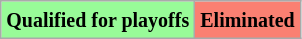<table class="wikitable">
<tr>
<td style="background:#98fb98;"><small><strong>Qualified for playoffs</strong></small></td>
<td style="background:salmon;"><small><strong>Eliminated</strong> </small></td>
</tr>
</table>
